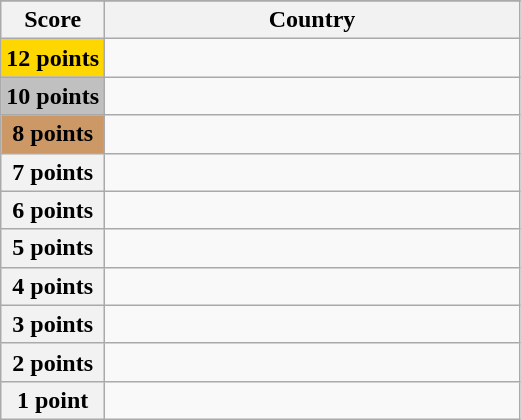<table class="wikitable">
<tr>
</tr>
<tr>
<th scope="col" width="20%">Score</th>
<th scope="col">Country</th>
</tr>
<tr>
<th scope="row" style="background:gold">12 points</th>
<td></td>
</tr>
<tr>
<th scope="row" style="background:silver">10 points</th>
<td></td>
</tr>
<tr>
<th scope="row" style="background:#CC9966">8 points</th>
<td></td>
</tr>
<tr>
<th scope="row">7 points</th>
<td></td>
</tr>
<tr>
<th scope="row">6 points</th>
<td></td>
</tr>
<tr>
<th scope="row">5 points</th>
<td></td>
</tr>
<tr>
<th scope="row">4 points</th>
<td></td>
</tr>
<tr>
<th scope="row">3 points</th>
<td></td>
</tr>
<tr>
<th scope="row">2 points</th>
<td></td>
</tr>
<tr>
<th scope="row">1 point</th>
<td></td>
</tr>
</table>
